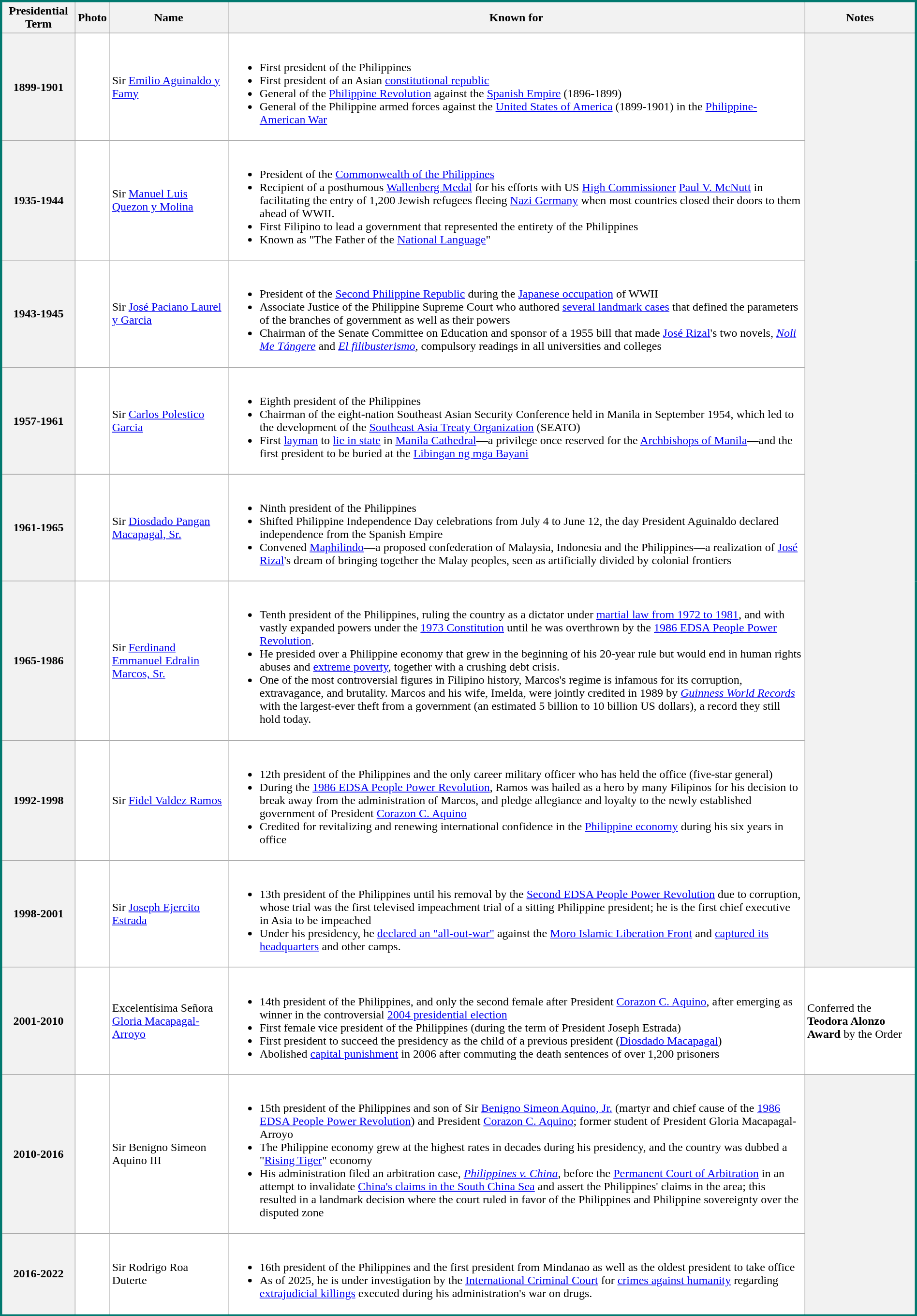<table class="wikitable sortable" style="width:100%; background:white; border:#01796f solid;">
<tr>
<th>Presidential Term</th>
<th>Photo</th>
<th>Name</th>
<th>Known for</th>
<th>Notes</th>
</tr>
<tr>
<th>1899-1901</th>
<td></td>
<td>Sir <a href='#'>Emilio Aguinaldo y Famy</a> </td>
<td><br><ul><li>First president of the Philippines</li><li>First president of an Asian <a href='#'>constitutional republic</a></li><li>General of the <a href='#'>Philippine Revolution</a> against the <a href='#'>Spanish Empire</a> (1896-1899)</li><li>General of the Philippine armed forces against the <a href='#'>United States of America</a> (1899-1901) in the <a href='#'>Philippine-American War</a></li></ul></td>
<th rowspan="8"></th>
</tr>
<tr>
<th>1935-1944</th>
<td></td>
<td>Sir <a href='#'>Manuel Luis Quezon y Molina</a>  </td>
<td><br><ul><li>President of the <a href='#'>Commonwealth of the Philippines</a></li><li>Recipient of a posthumous <a href='#'>Wallenberg Medal</a> for his efforts with US <a href='#'>High Commissioner</a> <a href='#'>Paul V. McNutt</a> in facilitating the entry of 1,200 Jewish refugees fleeing <a href='#'>Nazi Germany</a> when most countries closed their doors to them ahead of WWII.</li><li>First Filipino to lead a government that represented the entirety of the Philippines</li><li>Known as "The Father of the <a href='#'>National Language</a>"</li></ul></td>
</tr>
<tr>
<th>1943-1945</th>
<td></td>
<td>Sir <a href='#'>José Paciano Laurel y Garcia</a> </td>
<td><br><ul><li>President of the <a href='#'>Second Philippine Republic</a> during the <a href='#'>Japanese occupation</a> of WWII</li><li>Associate Justice of the Philippine Supreme Court who authored <a href='#'>several landmark cases</a> that defined the parameters of the branches of government as well as their powers</li><li>Chairman of the Senate Committee on Education and sponsor of a 1955 bill that made <a href='#'>José Rizal</a>'s two novels, <em><a href='#'>Noli Me Tángere</a></em> and <em><a href='#'>El filibusterismo</a></em>, compulsory readings in all universities and colleges</li></ul></td>
</tr>
<tr>
<th>1957-1961</th>
<td></td>
<td>Sir <a href='#'>Carlos Polestico Garcia</a> </td>
<td><br><ul><li>Eighth president of the Philippines</li><li>Chairman of the eight-nation Southeast Asian Security Conference held in Manila in September 1954, which led to the development of the <a href='#'>Southeast Asia Treaty Organization</a> (SEATO)</li><li>First <a href='#'>layman</a> to <a href='#'>lie in state</a> in <a href='#'>Manila Cathedral</a>—a privilege once reserved for the <a href='#'>Archbishops of Manila</a>—and the first president to be buried at the <a href='#'>Libingan ng mga Bayani</a></li></ul></td>
</tr>
<tr>
<th>1961-1965</th>
<td></td>
<td>Sir <a href='#'>Diosdado Pangan Macapagal, Sr.</a> </td>
<td><br><ul><li>Ninth president of the Philippines</li><li>Shifted Philippine Independence Day celebrations from July 4 to June 12, the day President Aguinaldo declared independence from the Spanish Empire</li><li>Convened <a href='#'>Maphilindo</a>—a proposed confederation of Malaysia, Indonesia and the Philippines—a realization of <a href='#'>José Rizal</a>'s dream of bringing together the Malay peoples, seen as artificially divided by colonial frontiers</li></ul></td>
</tr>
<tr>
<th>1965-1986</th>
<td></td>
<td>Sir <a href='#'>Ferdinand Emmanuel Edralin Marcos, Sr.</a> </td>
<td><br><ul><li>Tenth president of the Philippines, ruling the country as a dictator under <a href='#'>martial law from 1972 to 1981</a>, and with vastly expanded powers under the <a href='#'>1973 Constitution</a> until he was overthrown by the <a href='#'>1986 EDSA People Power Revolution</a>.</li><li>He presided over a Philippine economy that grew in the beginning of his 20-year rule but would end in human rights abuses and <a href='#'>extreme poverty</a>, together with a crushing debt crisis.</li><li>One of the most controversial figures in Filipino history, Marcos's regime is infamous for its corruption, extravagance, and brutality. Marcos and his wife, Imelda, were jointly credited in 1989 by <em><a href='#'>Guinness World Records</a></em> with the largest-ever theft from a government (an estimated 5 billion to 10 billion US dollars), a record they still hold today.</li></ul></td>
</tr>
<tr>
<th>1992-1998</th>
<td></td>
<td>Sir <a href='#'>Fidel Valdez Ramos</a> </td>
<td><br><ul><li>12th president of the Philippines and the only career military officer who has held the office (five-star general)</li><li>During the <a href='#'>1986 EDSA People Power Revolution</a>, Ramos was hailed as a hero by many Filipinos for his decision to break away from the administration of Marcos, and pledge allegiance and loyalty to the newly established government of President <a href='#'>Corazon C. Aquino</a></li><li>Credited for revitalizing and renewing international confidence in the <a href='#'>Philippine economy</a> during his six years in office</li></ul></td>
</tr>
<tr>
<th>1998-2001</th>
<td></td>
<td>Sir <a href='#'>Joseph Ejercito Estrada</a> </td>
<td><br><ul><li>13th president of the Philippines until his removal by the <a href='#'>Second EDSA People Power Revolution</a> due to corruption, whose trial was the first televised impeachment trial of a sitting Philippine president; he is the first chief executive in Asia to be impeached</li><li>Under his presidency, he <a href='#'>declared an "all-out-war"</a> against the <a href='#'>Moro Islamic Liberation Front</a> and <a href='#'>captured its headquarters</a> and other camps.</li></ul></td>
</tr>
<tr>
<th>2001-2010</th>
<td></td>
<td>Excelentísima Señora <a href='#'>Gloria Macapagal-Arroyo</a> </td>
<td><br><ul><li>14th president of the Philippines, and only the second female after President <a href='#'>Corazon C. Aquino</a>, after emerging as winner in the controversial <a href='#'>2004 presidential election</a></li><li>First female vice president of the Philippines (during the term of President Joseph Estrada)</li><li>First president to succeed the presidency as the child of a previous president (<a href='#'>Diosdado Macapagal</a>)</li><li>Abolished <a href='#'>capital punishment</a> in 2006 after commuting the death sentences of over 1,200 prisoners</li></ul></td>
<td>Conferred the <strong>Teodora Alonzo Award</strong> by the Order</td>
</tr>
<tr>
<th>2010-2016</th>
<td></td>
<td>Sir Benigno Simeon Aquino III </td>
<td><br><ul><li>15th president of the Philippines and son of Sir <a href='#'>Benigno Simeon Aquino, Jr.</a> (martyr and chief cause of the <a href='#'>1986 EDSA People Power Revolution</a>) and President <a href='#'>Corazon C. Aquino</a>; former student of President Gloria Macapagal-Arroyo</li><li>The Philippine economy grew at the highest rates in decades during his presidency, and the country was dubbed a "<a href='#'>Rising Tiger</a>" economy</li><li>His administration filed an arbitration case, <em><a href='#'>Philippines v. China</a></em>, before the <a href='#'>Permanent Court of Arbitration</a> in an attempt to invalidate <a href='#'>China's claims in the South China Sea</a> and assert the Philippines' claims in the area; this resulted in a landmark decision where the court ruled in favor of the Philippines and Philippine sovereignty over the disputed zone</li></ul></td>
<th rowspan="2"></th>
</tr>
<tr>
<th>2016-2022</th>
<td></td>
<td>Sir Rodrigo Roa Duterte </td>
<td><br><ul><li>16th president of the Philippines and the first president from Mindanao as well as the oldest president to take office</li><li>As of 2025, he is under investigation by the <a href='#'>International Criminal Court</a> for <a href='#'>crimes against humanity</a> regarding <a href='#'>extrajudicial killings</a> executed during his administration's war on drugs.</li></ul></td>
</tr>
</table>
